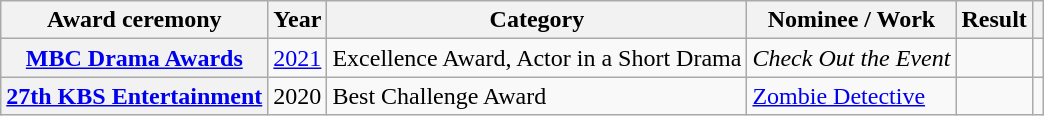<table class="wikitable plainrowheaders">
<tr>
<th scope="col">Award ceremony</th>
<th scope="col">Year</th>
<th scope="col">Category</th>
<th scope="col">Nominee / Work</th>
<th scope="col">Result</th>
<th scope="col" class="unsortable"></th>
</tr>
<tr>
<th scope="row"><a href='#'>MBC Drama Awards</a></th>
<td style="text-align:center"><a href='#'>2021</a></td>
<td>Excellence Award, Actor in a Short Drama</td>
<td><em>Check Out the Event</td>
<td></td>
<td style="text-align:center"></td>
</tr>
<tr>
<th scope="row"></em><a href='#'>27th KBS Entertainment</a><em></th>
<td>2020</td>
<td></em>Best Challenge Award<em></td>
<td></em><a href='#'>Zombie Detective</a><em></td>
<td></td>
<td style="text-align:center"></td>
</tr>
</table>
